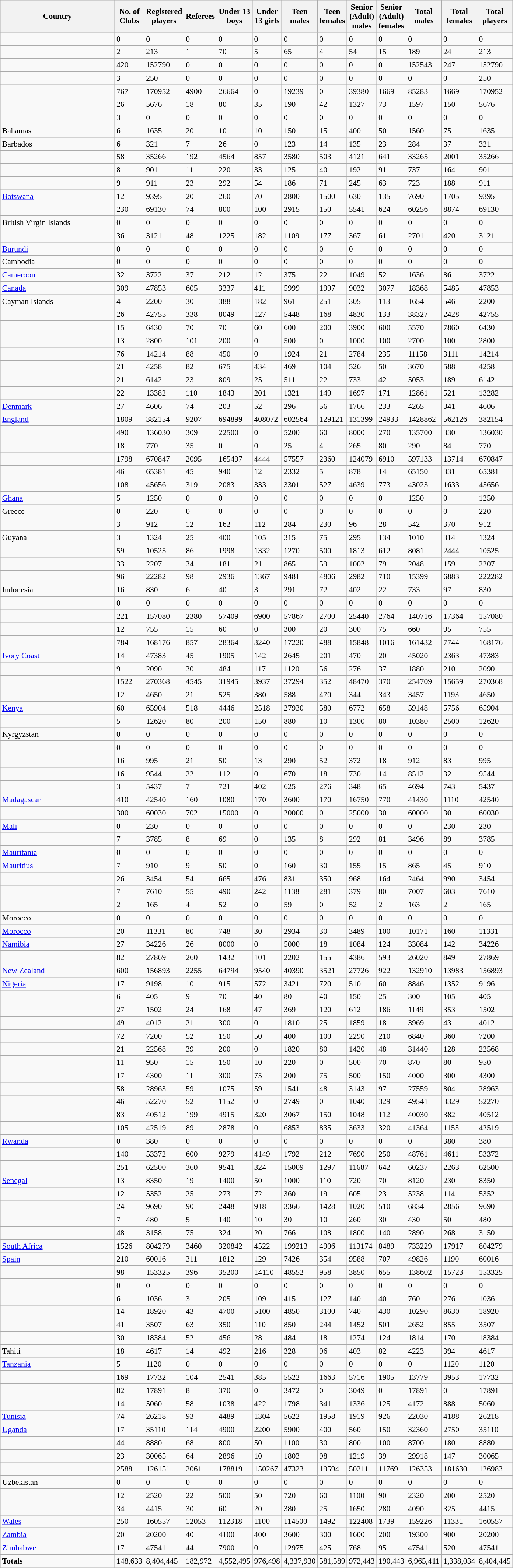<table class = "wikitable sortable" | border="1" cellpadding="0" style="border-collapse: collapse; font-size:90%">
<tr align="left">
<th bgcolor="#efefef" width="200">Country</th>
<th bgcolor="#efefef" width="20">No. of Clubs</th>
<th bgcolor="#efefef" width="20">Registered players</th>
<th bgcolor="#efefef" width="20">Referees</th>
<th bgcolor="#efefef" width="20">Under 13 boys</th>
<th bgcolor="#efefef" width="20">Under 13 girls</th>
<th bgcolor="#efefef" width="20">Teen males</th>
<th bgcolor="#efefef" width="20">Teen females</th>
<th bgcolor="#efefef" width="20">Senior (Adult) males</th>
<th bgcolor="#efefef" width="20">Senior (Adult) females</th>
<th bgcolor="#efefef" width="20">Total males</th>
<th bgcolor="#efefef" width="20">Total females</th>
<th bgcolor="#efefef" width="20">Total players</th>
</tr>
<tr>
<td></td>
<td>0</td>
<td>0</td>
<td>0</td>
<td>0</td>
<td>0</td>
<td>0</td>
<td>0</td>
<td>0</td>
<td>0</td>
<td>0</td>
<td>0</td>
<td>0</td>
</tr>
<tr>
<td></td>
<td>2</td>
<td>213</td>
<td>1</td>
<td>70</td>
<td>5</td>
<td>65</td>
<td>4</td>
<td>54</td>
<td>15</td>
<td>189</td>
<td>24</td>
<td>213</td>
</tr>
<tr>
<td></td>
<td>420</td>
<td>152790</td>
<td>0</td>
<td>0</td>
<td>0</td>
<td>0</td>
<td>0</td>
<td>0</td>
<td>0</td>
<td>152543</td>
<td>247</td>
<td>152790</td>
</tr>
<tr>
<td></td>
<td>3</td>
<td>250</td>
<td>0</td>
<td>0</td>
<td>0</td>
<td>0</td>
<td>0</td>
<td>0</td>
<td>0</td>
<td>0</td>
<td>0</td>
<td>250</td>
</tr>
<tr>
<td></td>
<td>767</td>
<td>170952</td>
<td>4900</td>
<td>26664</td>
<td>0</td>
<td>19239</td>
<td>0</td>
<td>39380</td>
<td>1669</td>
<td>85283</td>
<td>1669</td>
<td>170952</td>
</tr>
<tr>
<td></td>
<td>26</td>
<td>5676</td>
<td>18</td>
<td>80</td>
<td>35</td>
<td>190</td>
<td>42</td>
<td>1327</td>
<td>73</td>
<td>1597</td>
<td>150</td>
<td>5676</td>
</tr>
<tr>
<td></td>
<td>3</td>
<td>0</td>
<td>0</td>
<td>0</td>
<td>0</td>
<td>0</td>
<td>0</td>
<td>0</td>
<td>0</td>
<td>0</td>
<td>0</td>
<td>0</td>
</tr>
<tr>
<td>Bahamas</td>
<td>6</td>
<td>1635</td>
<td>20</td>
<td>10</td>
<td>10</td>
<td>150</td>
<td>15</td>
<td>400</td>
<td>50</td>
<td>1560</td>
<td>75</td>
<td>1635</td>
</tr>
<tr>
<td>Barbados</td>
<td>6</td>
<td>321</td>
<td>7</td>
<td>26</td>
<td>0</td>
<td>123</td>
<td>14</td>
<td>135</td>
<td>23</td>
<td>284</td>
<td>37</td>
<td>321</td>
</tr>
<tr>
<td></td>
<td>58</td>
<td>35266</td>
<td>192</td>
<td>4564</td>
<td>857</td>
<td>3580</td>
<td>503</td>
<td>4121</td>
<td>641</td>
<td>33265</td>
<td>2001</td>
<td>35266</td>
</tr>
<tr>
<td></td>
<td>8</td>
<td>901</td>
<td>11</td>
<td>220</td>
<td>33</td>
<td>125</td>
<td>40</td>
<td>192</td>
<td>91</td>
<td>737</td>
<td>164</td>
<td>901</td>
</tr>
<tr>
<td></td>
<td>9</td>
<td>911</td>
<td>23</td>
<td>292</td>
<td>54</td>
<td>186</td>
<td>71</td>
<td>245</td>
<td>63</td>
<td>723</td>
<td>188</td>
<td>911</td>
</tr>
<tr>
<td><a href='#'>Botswana</a></td>
<td>12</td>
<td>9395</td>
<td>20</td>
<td>260</td>
<td>70</td>
<td>2800</td>
<td>1500</td>
<td>630</td>
<td>135</td>
<td>7690</td>
<td>1705</td>
<td>9395</td>
</tr>
<tr>
<td></td>
<td>230</td>
<td>69130</td>
<td>74</td>
<td>800</td>
<td>100</td>
<td>2915</td>
<td>150</td>
<td>5541</td>
<td>624</td>
<td>60256</td>
<td>8874</td>
<td>69130</td>
</tr>
<tr>
<td>British Virgin Islands</td>
<td>0</td>
<td>0</td>
<td>0</td>
<td>0</td>
<td>0</td>
<td>0</td>
<td>0</td>
<td>0</td>
<td>0</td>
<td>0</td>
<td>0</td>
<td>0</td>
</tr>
<tr>
<td></td>
<td>36</td>
<td>3121</td>
<td>48</td>
<td>1225</td>
<td>182</td>
<td>1109</td>
<td>177</td>
<td>367</td>
<td>61</td>
<td>2701</td>
<td>420</td>
<td>3121</td>
</tr>
<tr>
<td><a href='#'>Burundi</a></td>
<td>0</td>
<td>0</td>
<td>0</td>
<td>0</td>
<td>0</td>
<td>0</td>
<td>0</td>
<td>0</td>
<td>0</td>
<td>0</td>
<td>0</td>
<td>0</td>
</tr>
<tr>
<td>Cambodia</td>
<td>0</td>
<td>0</td>
<td>0</td>
<td>0</td>
<td>0</td>
<td>0</td>
<td>0</td>
<td>0</td>
<td>0</td>
<td>0</td>
<td>0</td>
<td>0</td>
</tr>
<tr>
<td><a href='#'>Cameroon</a></td>
<td>32</td>
<td>3722</td>
<td>37</td>
<td>212</td>
<td>12</td>
<td>375</td>
<td>22</td>
<td>1049</td>
<td>52</td>
<td>1636</td>
<td>86</td>
<td>3722</td>
</tr>
<tr>
<td><a href='#'>Canada</a></td>
<td>309</td>
<td>47853</td>
<td>605</td>
<td>3337</td>
<td>411</td>
<td>5999</td>
<td>1997</td>
<td>9032</td>
<td>3077</td>
<td>18368</td>
<td>5485</td>
<td>47853</td>
</tr>
<tr>
<td>Cayman Islands</td>
<td>4</td>
<td>2200</td>
<td>30</td>
<td>388</td>
<td>182</td>
<td>961</td>
<td>251</td>
<td>305</td>
<td>113</td>
<td>1654</td>
<td>546</td>
<td>2200</td>
</tr>
<tr>
<td></td>
<td>26</td>
<td>42755</td>
<td>338</td>
<td>8049</td>
<td>127</td>
<td>5448</td>
<td>168</td>
<td>4830</td>
<td>133</td>
<td>38327</td>
<td>2428</td>
<td>42755</td>
</tr>
<tr>
<td></td>
<td>15</td>
<td>6430</td>
<td>70</td>
<td>70</td>
<td>60</td>
<td>600</td>
<td>200</td>
<td>3900</td>
<td>600</td>
<td>5570</td>
<td>7860</td>
<td>6430</td>
</tr>
<tr>
<td></td>
<td>13</td>
<td>2800</td>
<td>101</td>
<td>200</td>
<td>0</td>
<td>500</td>
<td>0</td>
<td>1000</td>
<td>100</td>
<td>2700</td>
<td>100</td>
<td>2800</td>
</tr>
<tr>
<td></td>
<td>76</td>
<td>14214</td>
<td>88</td>
<td>450</td>
<td>0</td>
<td>1924</td>
<td>21</td>
<td>2784</td>
<td>235</td>
<td>11158</td>
<td>3111</td>
<td>14214</td>
</tr>
<tr>
<td></td>
<td>21</td>
<td>4258</td>
<td>82</td>
<td>675</td>
<td>434</td>
<td>469</td>
<td>104</td>
<td>526</td>
<td>50</td>
<td>3670</td>
<td>588</td>
<td>4258</td>
</tr>
<tr>
<td></td>
<td>21</td>
<td>6142</td>
<td>23</td>
<td>809</td>
<td>25</td>
<td>511</td>
<td>22</td>
<td>733</td>
<td>42</td>
<td>5053</td>
<td>189</td>
<td>6142</td>
</tr>
<tr>
<td></td>
<td>22</td>
<td>13382</td>
<td>110</td>
<td>1843</td>
<td>201</td>
<td>1321</td>
<td>149</td>
<td>1697</td>
<td>171</td>
<td>12861</td>
<td>521</td>
<td>13282</td>
</tr>
<tr>
<td><a href='#'>Denmark</a></td>
<td>27</td>
<td>4606</td>
<td>74</td>
<td>203</td>
<td>52</td>
<td>296</td>
<td>56</td>
<td>1766</td>
<td>233</td>
<td>4265</td>
<td>341</td>
<td>4606</td>
</tr>
<tr>
<td><a href='#'>England</a></td>
<td>1809</td>
<td>382154</td>
<td>9207</td>
<td>694899</td>
<td>408072</td>
<td>602564</td>
<td>129121</td>
<td>131399</td>
<td>24933</td>
<td>1428862</td>
<td>562126</td>
<td>382154</td>
</tr>
<tr>
<td></td>
<td>490</td>
<td>136030</td>
<td>309</td>
<td>22500</td>
<td>0</td>
<td>5200</td>
<td>60</td>
<td>8000</td>
<td>270</td>
<td>135700</td>
<td>330</td>
<td>136030</td>
</tr>
<tr>
<td></td>
<td>18</td>
<td>770</td>
<td>35</td>
<td>0</td>
<td>0</td>
<td>25</td>
<td>4</td>
<td>265</td>
<td>80</td>
<td>290</td>
<td>84</td>
<td>770</td>
</tr>
<tr>
<td></td>
<td>1798</td>
<td>670847</td>
<td>2095</td>
<td>165497</td>
<td>4444</td>
<td>57557</td>
<td>2360</td>
<td>124079</td>
<td>6910</td>
<td>597133</td>
<td>13714</td>
<td>670847</td>
</tr>
<tr>
<td></td>
<td>46</td>
<td>65381</td>
<td>45</td>
<td>940</td>
<td>12</td>
<td>2332</td>
<td>5</td>
<td>878</td>
<td>14</td>
<td>65150</td>
<td>331</td>
<td>65381</td>
</tr>
<tr>
<td></td>
<td>108</td>
<td>45656</td>
<td>319</td>
<td>2083</td>
<td>333</td>
<td>3301</td>
<td>527</td>
<td>4639</td>
<td>773</td>
<td>43023</td>
<td>1633</td>
<td>45656</td>
</tr>
<tr>
<td><a href='#'>Ghana</a></td>
<td>5</td>
<td>1250</td>
<td>0</td>
<td>0</td>
<td>0</td>
<td>0</td>
<td>0</td>
<td>0</td>
<td>0</td>
<td>1250</td>
<td>0</td>
<td>1250</td>
</tr>
<tr>
<td>Greece</td>
<td>0</td>
<td>220</td>
<td>0</td>
<td>0</td>
<td>0</td>
<td>0</td>
<td>0</td>
<td>0</td>
<td>0</td>
<td>0</td>
<td>0</td>
<td>220</td>
</tr>
<tr>
<td></td>
<td>3</td>
<td>912</td>
<td>12</td>
<td>162</td>
<td>112</td>
<td>284</td>
<td>230</td>
<td>96</td>
<td>28</td>
<td>542</td>
<td>370</td>
<td>912</td>
</tr>
<tr>
<td>Guyana</td>
<td>3</td>
<td>1324</td>
<td>25</td>
<td>400</td>
<td>105</td>
<td>315</td>
<td>75</td>
<td>295</td>
<td>134</td>
<td>1010</td>
<td>314</td>
<td>1324</td>
</tr>
<tr>
<td></td>
<td>59</td>
<td>10525</td>
<td>86</td>
<td>1998</td>
<td>1332</td>
<td>1270</td>
<td>500</td>
<td>1813</td>
<td>612</td>
<td>8081</td>
<td>2444</td>
<td>10525</td>
</tr>
<tr>
<td></td>
<td>33</td>
<td>2207</td>
<td>34</td>
<td>181</td>
<td>21</td>
<td>865</td>
<td>59</td>
<td>1002</td>
<td>79</td>
<td>2048</td>
<td>159</td>
<td>2207</td>
</tr>
<tr>
<td></td>
<td>96</td>
<td>22282</td>
<td>98</td>
<td>2936</td>
<td>1367</td>
<td>9481</td>
<td>4806</td>
<td>2982</td>
<td>710</td>
<td>15399</td>
<td>6883</td>
<td>222282</td>
</tr>
<tr>
<td>Indonesia</td>
<td>16</td>
<td>830</td>
<td>6</td>
<td>40</td>
<td>3</td>
<td>291</td>
<td>72</td>
<td>402</td>
<td>22</td>
<td>733</td>
<td>97</td>
<td>830</td>
</tr>
<tr>
<td></td>
<td>0</td>
<td>0</td>
<td>0</td>
<td>0</td>
<td>0</td>
<td>0</td>
<td>0</td>
<td>0</td>
<td>0</td>
<td>0</td>
<td>0</td>
<td>0</td>
</tr>
<tr>
<td></td>
<td>221</td>
<td>157080</td>
<td>2380</td>
<td>57409</td>
<td>6900</td>
<td>57867</td>
<td>2700</td>
<td>25440</td>
<td>2764</td>
<td>140716</td>
<td>17364</td>
<td>157080</td>
</tr>
<tr>
<td></td>
<td>12</td>
<td>755</td>
<td>15</td>
<td>60</td>
<td>0</td>
<td>300</td>
<td>20</td>
<td>300</td>
<td>75</td>
<td>660</td>
<td>95</td>
<td>755</td>
</tr>
<tr>
<td></td>
<td>784</td>
<td>168176</td>
<td>857</td>
<td>28364</td>
<td>3240</td>
<td>17220</td>
<td>488</td>
<td>15848</td>
<td>1016</td>
<td>161432</td>
<td>7744</td>
<td>168176</td>
</tr>
<tr>
<td><a href='#'>Ivory Coast</a></td>
<td>14</td>
<td>47383</td>
<td>45</td>
<td>1905</td>
<td>142</td>
<td>2645</td>
<td>201</td>
<td>470</td>
<td>20</td>
<td>45020</td>
<td>2363</td>
<td>47383</td>
</tr>
<tr>
<td></td>
<td>9</td>
<td>2090</td>
<td>30</td>
<td>484</td>
<td>117</td>
<td>1120</td>
<td>56</td>
<td>276</td>
<td>37</td>
<td>1880</td>
<td>210</td>
<td>2090</td>
</tr>
<tr>
<td></td>
<td>1522</td>
<td>270368</td>
<td>4545</td>
<td>31945</td>
<td>3937</td>
<td>37294</td>
<td>352</td>
<td>48470</td>
<td>370</td>
<td>254709</td>
<td>15659</td>
<td>270368</td>
</tr>
<tr>
<td></td>
<td>12</td>
<td>4650</td>
<td>21</td>
<td>525</td>
<td>380</td>
<td>588</td>
<td>470</td>
<td>344</td>
<td>343</td>
<td>3457</td>
<td>1193</td>
<td>4650</td>
</tr>
<tr>
<td><a href='#'>Kenya</a></td>
<td>60</td>
<td>65904</td>
<td>518</td>
<td>4446</td>
<td>2518</td>
<td>27930</td>
<td>580</td>
<td>6772</td>
<td>658</td>
<td>59148</td>
<td>5756</td>
<td>65904</td>
</tr>
<tr>
<td></td>
<td>5</td>
<td>12620</td>
<td>80</td>
<td>200</td>
<td>150</td>
<td>880</td>
<td>10</td>
<td>1300</td>
<td>80</td>
<td>10380</td>
<td>2500</td>
<td>12620</td>
</tr>
<tr>
<td>Kyrgyzstan</td>
<td>0</td>
<td>0</td>
<td>0</td>
<td>0</td>
<td>0</td>
<td>0</td>
<td>0</td>
<td>0</td>
<td>0</td>
<td>0</td>
<td>0</td>
<td>0</td>
</tr>
<tr>
<td></td>
<td>0</td>
<td>0</td>
<td>0</td>
<td>0</td>
<td>0</td>
<td>0</td>
<td>0</td>
<td>0</td>
<td>0</td>
<td>0</td>
<td>0</td>
<td>0</td>
</tr>
<tr>
<td></td>
<td>16</td>
<td>995</td>
<td>21</td>
<td>50</td>
<td>13</td>
<td>290</td>
<td>52</td>
<td>372</td>
<td>18</td>
<td>912</td>
<td>83</td>
<td>995</td>
</tr>
<tr>
<td></td>
<td>16</td>
<td>9544</td>
<td>22</td>
<td>112</td>
<td>0</td>
<td>670</td>
<td>18</td>
<td>730</td>
<td>14</td>
<td>8512</td>
<td>32</td>
<td>9544</td>
</tr>
<tr>
<td></td>
<td>3</td>
<td>5437</td>
<td>7</td>
<td>721</td>
<td>402</td>
<td>625</td>
<td>276</td>
<td>348</td>
<td>65</td>
<td>4694</td>
<td>743</td>
<td>5437</td>
</tr>
<tr>
<td><a href='#'>Madagascar</a></td>
<td>410</td>
<td>42540</td>
<td>160</td>
<td>1080</td>
<td>170</td>
<td>3600</td>
<td>170</td>
<td>16750</td>
<td>770</td>
<td>41430</td>
<td>1110</td>
<td>42540</td>
</tr>
<tr>
<td></td>
<td>300</td>
<td>60030</td>
<td>702</td>
<td>15000</td>
<td>0</td>
<td>20000</td>
<td>0</td>
<td>25000</td>
<td>30</td>
<td>60000</td>
<td>30</td>
<td>60030</td>
</tr>
<tr>
<td><a href='#'>Mali</a></td>
<td>0</td>
<td>230</td>
<td>0</td>
<td>0</td>
<td>0</td>
<td>0</td>
<td>0</td>
<td>0</td>
<td>0</td>
<td>0</td>
<td>230</td>
<td>230</td>
</tr>
<tr>
<td></td>
<td>7</td>
<td>3785</td>
<td>8</td>
<td>69</td>
<td>0</td>
<td>135</td>
<td>8</td>
<td>292</td>
<td>81</td>
<td>3496</td>
<td>89</td>
<td>3785</td>
</tr>
<tr>
<td><a href='#'>Mauritania</a></td>
<td>0</td>
<td>0</td>
<td>0</td>
<td>0</td>
<td>0</td>
<td>0</td>
<td>0</td>
<td>0</td>
<td>0</td>
<td>0</td>
<td>0</td>
<td>0</td>
</tr>
<tr>
<td><a href='#'>Mauritius</a></td>
<td>7</td>
<td>910</td>
<td>9</td>
<td>50</td>
<td>0</td>
<td>160</td>
<td>30</td>
<td>155</td>
<td>15</td>
<td>865</td>
<td>45</td>
<td>910</td>
</tr>
<tr>
<td></td>
<td>26</td>
<td>3454</td>
<td>54</td>
<td>665</td>
<td>476</td>
<td>831</td>
<td>350</td>
<td>968</td>
<td>164</td>
<td>2464</td>
<td>990</td>
<td>3454</td>
</tr>
<tr>
<td></td>
<td>7</td>
<td>7610</td>
<td>55</td>
<td>490</td>
<td>242</td>
<td>1138</td>
<td>281</td>
<td>379</td>
<td>80</td>
<td>7007</td>
<td>603</td>
<td>7610</td>
</tr>
<tr>
<td></td>
<td>2</td>
<td>165</td>
<td>4</td>
<td>52</td>
<td>0</td>
<td>59</td>
<td>0</td>
<td>52</td>
<td>2</td>
<td>163</td>
<td>2</td>
<td>165</td>
</tr>
<tr>
<td>Morocco</td>
<td>0</td>
<td>0</td>
<td>0</td>
<td>0</td>
<td>0</td>
<td>0</td>
<td>0</td>
<td>0</td>
<td>0</td>
<td>0</td>
<td>0</td>
<td>0</td>
</tr>
<tr>
<td><a href='#'>Morocco</a></td>
<td>20</td>
<td>11331</td>
<td>80</td>
<td>748</td>
<td>30</td>
<td>2934</td>
<td>30</td>
<td>3489</td>
<td>100</td>
<td>10171</td>
<td>160</td>
<td>11331</td>
</tr>
<tr>
<td><a href='#'>Namibia</a></td>
<td>27</td>
<td>34226</td>
<td>26</td>
<td>8000</td>
<td>0</td>
<td>5000</td>
<td>18</td>
<td>1084</td>
<td>124</td>
<td>33084</td>
<td>142</td>
<td>34226</td>
</tr>
<tr>
<td></td>
<td>82</td>
<td>27869</td>
<td>260</td>
<td>1432</td>
<td>101</td>
<td>2202</td>
<td>155</td>
<td>4386</td>
<td>593</td>
<td>26020</td>
<td>849</td>
<td>27869</td>
</tr>
<tr>
<td><a href='#'>New Zealand</a></td>
<td>600</td>
<td>156893</td>
<td>2255</td>
<td>64794</td>
<td>9540</td>
<td>40390</td>
<td>3521</td>
<td>27726</td>
<td>922</td>
<td>132910</td>
<td>13983</td>
<td>156893</td>
</tr>
<tr>
<td><a href='#'>Nigeria</a></td>
<td>17</td>
<td>9198</td>
<td>10</td>
<td>915</td>
<td>572</td>
<td>3421</td>
<td>720</td>
<td>510</td>
<td>60</td>
<td>8846</td>
<td>1352</td>
<td>9196</td>
</tr>
<tr 7>
<td></td>
<td>6</td>
<td>405</td>
<td>9</td>
<td>70</td>
<td>40</td>
<td>80</td>
<td>40</td>
<td>150</td>
<td>25</td>
<td>300</td>
<td>105</td>
<td>405</td>
</tr>
<tr>
<td></td>
<td>27</td>
<td>1502</td>
<td>24</td>
<td>168</td>
<td>47</td>
<td>369</td>
<td>120</td>
<td>612</td>
<td>186</td>
<td>1149</td>
<td>353</td>
<td>1502</td>
</tr>
<tr>
<td></td>
<td>49</td>
<td>4012</td>
<td>21</td>
<td>300</td>
<td>0</td>
<td>1810</td>
<td>25</td>
<td>1859</td>
<td>18</td>
<td>3969</td>
<td>43</td>
<td>4012</td>
</tr>
<tr>
<td></td>
<td>72</td>
<td>7200</td>
<td>52</td>
<td>150</td>
<td>50</td>
<td>400</td>
<td>100</td>
<td>2290</td>
<td>210</td>
<td>6840</td>
<td>360</td>
<td>7200</td>
</tr>
<tr>
<td></td>
<td>21</td>
<td>22568</td>
<td>39</td>
<td>200</td>
<td>0</td>
<td>1820</td>
<td>80</td>
<td>1420</td>
<td>48</td>
<td>31440</td>
<td>128</td>
<td>22568</td>
</tr>
<tr>
<td></td>
<td>11</td>
<td>950</td>
<td>15</td>
<td>150</td>
<td>10</td>
<td>220</td>
<td>0</td>
<td>500</td>
<td>70</td>
<td>870</td>
<td>80</td>
<td>950</td>
</tr>
<tr>
<td></td>
<td>17</td>
<td>4300</td>
<td>11</td>
<td>300</td>
<td>75</td>
<td>200</td>
<td>75</td>
<td>500</td>
<td>150</td>
<td>4000</td>
<td>300</td>
<td>4300</td>
</tr>
<tr>
<td></td>
<td>58</td>
<td>28963</td>
<td>59</td>
<td>1075</td>
<td>59</td>
<td>1541</td>
<td>48</td>
<td>3143</td>
<td>97</td>
<td>27559</td>
<td>804</td>
<td>28963</td>
</tr>
<tr>
<td></td>
<td>46</td>
<td>52270</td>
<td>52</td>
<td>1152</td>
<td>0</td>
<td>2749</td>
<td>0</td>
<td>1040</td>
<td>329</td>
<td>49541</td>
<td>3329</td>
<td>52270</td>
</tr>
<tr>
<td></td>
<td>83</td>
<td>40512</td>
<td>199</td>
<td>4915</td>
<td>320</td>
<td>3067</td>
<td>150</td>
<td>1048</td>
<td>112</td>
<td>40030</td>
<td>382</td>
<td>40512</td>
</tr>
<tr>
<td></td>
<td>105</td>
<td>42519</td>
<td>89</td>
<td>2878</td>
<td>0</td>
<td>6853</td>
<td>835</td>
<td>3633</td>
<td>320</td>
<td>41364</td>
<td>1155</td>
<td>42519</td>
</tr>
<tr>
<td><a href='#'>Rwanda</a></td>
<td>0</td>
<td>380</td>
<td>0</td>
<td>0</td>
<td>0</td>
<td>0</td>
<td>0</td>
<td>0</td>
<td>0</td>
<td>0</td>
<td>380</td>
<td>380</td>
</tr>
<tr>
<td></td>
<td>140</td>
<td>53372</td>
<td>600</td>
<td>9279</td>
<td>4149</td>
<td>1792</td>
<td>212</td>
<td>7690</td>
<td>250</td>
<td>48761</td>
<td>4611</td>
<td>53372</td>
</tr>
<tr>
<td></td>
<td>251</td>
<td>62500</td>
<td>360</td>
<td>9541</td>
<td>324</td>
<td>15009</td>
<td>1297</td>
<td>11687</td>
<td>642</td>
<td>60237</td>
<td>2263</td>
<td>62500</td>
</tr>
<tr>
<td><a href='#'>Senegal</a></td>
<td>13</td>
<td>8350</td>
<td>19</td>
<td>1400</td>
<td>50</td>
<td>1000</td>
<td>110</td>
<td>720</td>
<td>70</td>
<td>8120</td>
<td>230</td>
<td>8350</td>
</tr>
<tr>
<td></td>
<td>12</td>
<td>5352</td>
<td>25</td>
<td>273</td>
<td>72</td>
<td>360</td>
<td>19</td>
<td>605</td>
<td>23</td>
<td>5238</td>
<td>114</td>
<td>5352</td>
</tr>
<tr>
<td></td>
<td>24</td>
<td>9690</td>
<td>90</td>
<td>2448</td>
<td>918</td>
<td>3366</td>
<td>1428</td>
<td>1020</td>
<td>510</td>
<td>6834</td>
<td>2856</td>
<td>9690</td>
</tr>
<tr>
<td></td>
<td>7</td>
<td>480</td>
<td>5</td>
<td>140</td>
<td>10</td>
<td>30</td>
<td>10</td>
<td>260</td>
<td>30</td>
<td>430</td>
<td>50</td>
<td>480</td>
</tr>
<tr>
<td></td>
<td>48</td>
<td>3158</td>
<td>75</td>
<td>324</td>
<td>20</td>
<td>766</td>
<td>108</td>
<td>1800</td>
<td>140</td>
<td>2890</td>
<td>268</td>
<td>3150</td>
</tr>
<tr>
<td><a href='#'>South Africa</a></td>
<td>1526</td>
<td>804279</td>
<td>3460</td>
<td>320842</td>
<td>4522</td>
<td>199213</td>
<td>4906</td>
<td>113174</td>
<td>8489</td>
<td>733229</td>
<td>17917</td>
<td>804279</td>
</tr>
<tr>
<td><a href='#'>Spain</a></td>
<td>210</td>
<td>60016</td>
<td>311</td>
<td>1812</td>
<td>129</td>
<td>7426</td>
<td>354</td>
<td>9588</td>
<td>707</td>
<td>49826</td>
<td>1190</td>
<td>60016</td>
</tr>
<tr>
<td></td>
<td>98</td>
<td>153325</td>
<td>396</td>
<td>35200</td>
<td>14110</td>
<td>48552</td>
<td>958</td>
<td>3850</td>
<td>655</td>
<td>138602</td>
<td>15723</td>
<td>153325</td>
</tr>
<tr>
<td></td>
<td>0</td>
<td>0</td>
<td>0</td>
<td>0</td>
<td>0</td>
<td>0</td>
<td>0</td>
<td>0</td>
<td>0</td>
<td>0</td>
<td>0</td>
<td>0</td>
</tr>
<tr>
<td></td>
<td>6</td>
<td>1036</td>
<td>3</td>
<td>205</td>
<td>109</td>
<td>415</td>
<td>127</td>
<td>140</td>
<td>40</td>
<td>760</td>
<td>276</td>
<td>1036</td>
</tr>
<tr>
<td></td>
<td>14</td>
<td>18920</td>
<td>43</td>
<td>4700</td>
<td>5100</td>
<td>4850</td>
<td>3100</td>
<td>740</td>
<td>430</td>
<td>10290</td>
<td>8630</td>
<td>18920</td>
</tr>
<tr>
<td></td>
<td>41</td>
<td>3507</td>
<td>63</td>
<td>350</td>
<td>110</td>
<td>850</td>
<td>244</td>
<td>1452</td>
<td>501</td>
<td>2652</td>
<td>855</td>
<td>3507</td>
</tr>
<tr>
<td></td>
<td>30</td>
<td>18384</td>
<td>52</td>
<td>456</td>
<td>28</td>
<td>484</td>
<td>18</td>
<td>1274</td>
<td>124</td>
<td>1814</td>
<td>170</td>
<td>18384</td>
</tr>
<tr>
<td>Tahiti</td>
<td>18</td>
<td>4617</td>
<td>14</td>
<td>492</td>
<td>216</td>
<td>328</td>
<td>96</td>
<td>403</td>
<td>82</td>
<td>4223</td>
<td>394</td>
<td>4617</td>
</tr>
<tr>
<td><a href='#'>Tanzania</a></td>
<td>5</td>
<td>1120</td>
<td>0</td>
<td>0</td>
<td>0</td>
<td>0</td>
<td>0</td>
<td>0</td>
<td>0</td>
<td>0</td>
<td>1120</td>
<td>1120</td>
</tr>
<tr>
<td></td>
<td>169</td>
<td>17732</td>
<td>104</td>
<td>2541</td>
<td>385</td>
<td>5522</td>
<td>1663</td>
<td>5716</td>
<td>1905</td>
<td>13779</td>
<td>3953</td>
<td>17732</td>
</tr>
<tr>
<td></td>
<td>82</td>
<td>17891</td>
<td>8</td>
<td>370</td>
<td>0</td>
<td>3472</td>
<td>0</td>
<td>3049</td>
<td>0</td>
<td>17891</td>
<td>0</td>
<td>17891</td>
</tr>
<tr>
<td></td>
<td>14</td>
<td>5060</td>
<td>58</td>
<td>1038</td>
<td>422</td>
<td>1798</td>
<td>341</td>
<td>1336</td>
<td>125</td>
<td>4172</td>
<td>888</td>
<td>5060</td>
</tr>
<tr>
<td><a href='#'>Tunisia</a></td>
<td>74</td>
<td>26218</td>
<td>93</td>
<td>4489</td>
<td>1304</td>
<td>5622</td>
<td>1958</td>
<td>1919</td>
<td>926</td>
<td>22030</td>
<td>4188</td>
<td>26218</td>
</tr>
<tr>
<td><a href='#'>Uganda</a></td>
<td>17</td>
<td>35110</td>
<td>114</td>
<td>4900</td>
<td>2200</td>
<td>5900</td>
<td>400</td>
<td>560</td>
<td>150</td>
<td>32360</td>
<td>2750</td>
<td>35110</td>
</tr>
<tr>
<td></td>
<td>44</td>
<td>8880</td>
<td>68</td>
<td>800</td>
<td>50</td>
<td>1100</td>
<td>30</td>
<td>800</td>
<td>100</td>
<td>8700</td>
<td>180</td>
<td>8880</td>
</tr>
<tr>
<td></td>
<td>23</td>
<td>30065</td>
<td>64</td>
<td>2896</td>
<td>10</td>
<td>1803</td>
<td>98</td>
<td>1219</td>
<td>39</td>
<td>29918</td>
<td>147</td>
<td>30065</td>
</tr>
<tr>
<td></td>
<td>2588</td>
<td>126151</td>
<td>2061</td>
<td>178819</td>
<td>150267</td>
<td>47323</td>
<td>19594</td>
<td>50211</td>
<td>11769</td>
<td>126353</td>
<td>181630</td>
<td>126983</td>
</tr>
<tr>
<td>Uzbekistan</td>
<td>0</td>
<td>0</td>
<td>0</td>
<td>0</td>
<td>0</td>
<td>0</td>
<td>0</td>
<td>0</td>
<td>0</td>
<td>0</td>
<td>0</td>
<td>0</td>
</tr>
<tr>
<td></td>
<td>12</td>
<td>2520</td>
<td>22</td>
<td>500</td>
<td>50</td>
<td>720</td>
<td>60</td>
<td>1100</td>
<td>90</td>
<td>2320</td>
<td>200</td>
<td>2520</td>
</tr>
<tr>
<td></td>
<td>34</td>
<td>4415</td>
<td>30</td>
<td>60</td>
<td>20</td>
<td>380</td>
<td>25</td>
<td>1650</td>
<td>280</td>
<td>4090</td>
<td>325</td>
<td>4415</td>
</tr>
<tr>
<td><a href='#'>Wales</a></td>
<td>250</td>
<td>160557</td>
<td>12053</td>
<td>112318</td>
<td>1100</td>
<td>114500</td>
<td>1492</td>
<td>122408</td>
<td>1739</td>
<td>159226</td>
<td>11331</td>
<td>160557</td>
</tr>
<tr>
<td><a href='#'>Zambia</a></td>
<td>20</td>
<td>20200</td>
<td>40</td>
<td>4100</td>
<td>400</td>
<td>3600</td>
<td>300</td>
<td>1600</td>
<td>200</td>
<td>19300</td>
<td>900</td>
<td>20200</td>
</tr>
<tr>
<td><a href='#'>Zimbabwe</a></td>
<td>17</td>
<td>47541</td>
<td>44</td>
<td>7900</td>
<td>0</td>
<td>12975</td>
<td>425</td>
<td>768</td>
<td>95</td>
<td>47541</td>
<td>520</td>
<td>47541</td>
</tr>
<tr class="sortbottom">
<td><strong>Totals</strong></td>
<td>148,633</td>
<td>8,404,445</td>
<td>182,972</td>
<td>4,552,495</td>
<td>976,498</td>
<td>4,337,930</td>
<td>581,589</td>
<td>972,443</td>
<td>190,443</td>
<td>6,965,411</td>
<td>1,338,034</td>
<td>8,404,445</td>
</tr>
</table>
